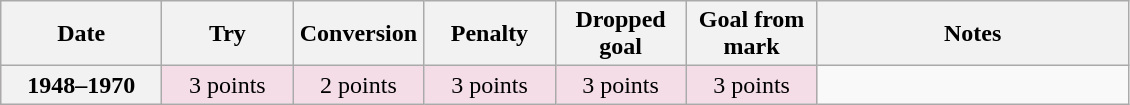<table class="wikitable">
<tr>
<th scope="col" width="100px">Date</th>
<th scope="col" width="80px">Try</th>
<th scope="col" width="80px">Conversion</th>
<th scope="col" width="80px">Penalty</th>
<th scope="col" width="80px">Dropped goal</th>
<th scope="col" width="80px">Goal from mark</th>
<th scope="col" width="200px">Notes<br></th>
</tr>
<tr style="text-align:center;  background:#F4DDE7;">
<th>1948–1970</th>
<td>3 points</td>
<td>2 points</td>
<td>3 points</td>
<td>3 points</td>
<td>3 points<br></td>
</tr>
</table>
